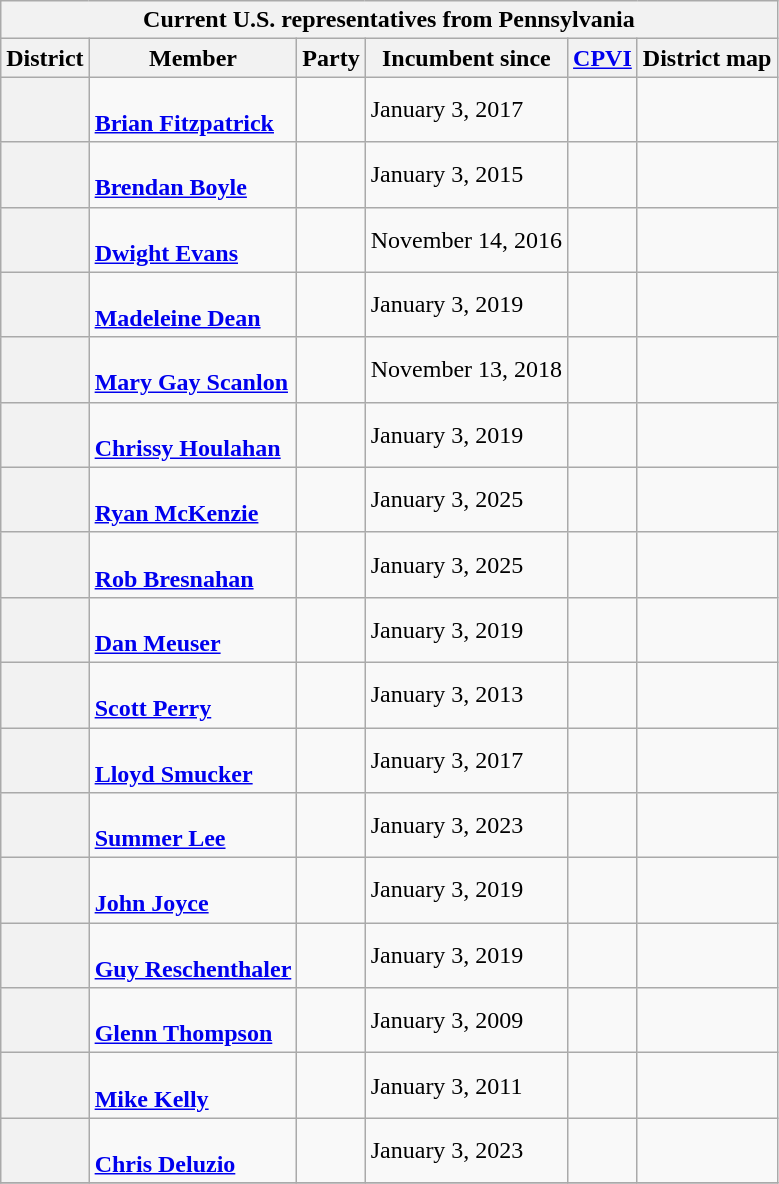<table class="wikitable sticky-header-multi sortable">
<tr>
<th colspan=6>Current U.S. representatives from Pennsylvania</th>
</tr>
<tr>
<th>District</th>
<th>Member<br></th>
<th>Party</th>
<th data-sort-type="date">Incumbent since</th>
<th data-sort-type="number"><a href='#'>CPVI</a><br></th>
<th class="unsortable">District map</th>
</tr>
<tr>
<th></th>
<td data-sort-value="Fitzpatrick, Brian"><br><strong><a href='#'>Brian Fitzpatrick</a></strong><br></td>
<td></td>
<td>January 3, 2017</td>
<td></td>
<td></td>
</tr>
<tr>
<th></th>
<td data-sort-value="Boyle, Brendan"><br><strong><a href='#'>Brendan Boyle</a></strong><br></td>
<td></td>
<td>January 3, 2015</td>
<td></td>
<td></td>
</tr>
<tr>
<th></th>
<td data-sort-value="Evans, Dwight"><br><strong><a href='#'>Dwight Evans</a></strong><br></td>
<td></td>
<td>November 14, 2016</td>
<td></td>
<td></td>
</tr>
<tr>
<th></th>
<td data-sort-value="Dean, Madeleine"><br><strong><a href='#'>Madeleine Dean</a></strong><br></td>
<td></td>
<td>January 3, 2019</td>
<td></td>
<td></td>
</tr>
<tr>
<th></th>
<td data-sort-value="Scanlon, Mary Gay"><br><strong><a href='#'>Mary Gay Scanlon</a></strong><br></td>
<td></td>
<td>November 13, 2018</td>
<td></td>
<td></td>
</tr>
<tr>
<th></th>
<td data-sort-value="Houlahan, Chrissy"><br><strong><a href='#'>Chrissy Houlahan</a></strong><br></td>
<td></td>
<td>January 3, 2019</td>
<td></td>
<td></td>
</tr>
<tr>
<th></th>
<td data-sort-value="McKenzie, Ryan"><br><strong><a href='#'>Ryan McKenzie</a></strong><br></td>
<td></td>
<td>January 3, 2025</td>
<td></td>
<td></td>
</tr>
<tr>
<th></th>
<td data-sort-value="Bresnahan, Rob"><br><strong><a href='#'>Rob Bresnahan</a></strong><br></td>
<td></td>
<td>January 3, 2025</td>
<td></td>
<td></td>
</tr>
<tr>
<th></th>
<td data-sort-value="Meuser, Dan"><br><strong><a href='#'>Dan Meuser</a></strong><br></td>
<td></td>
<td>January 3, 2019</td>
<td></td>
<td></td>
</tr>
<tr>
<th></th>
<td data-sort-value="Perry, Scott"><br><strong><a href='#'>Scott Perry</a></strong><br></td>
<td></td>
<td>January 3, 2013</td>
<td></td>
<td></td>
</tr>
<tr>
<th></th>
<td data-sort-value="Smucker, Lloyd"><br><strong><a href='#'>Lloyd Smucker</a></strong><br></td>
<td></td>
<td>January 3, 2017</td>
<td></td>
<td></td>
</tr>
<tr>
<th></th>
<td data-sort-value="Lee, Summer"><br><strong><a href='#'>Summer Lee</a></strong><br></td>
<td></td>
<td>January 3, 2023</td>
<td></td>
<td></td>
</tr>
<tr>
<th></th>
<td data-sort-value="Joyce, John"><br><strong><a href='#'>John Joyce</a></strong><br></td>
<td></td>
<td>January 3, 2019</td>
<td></td>
<td></td>
</tr>
<tr>
<th></th>
<td data-sort-value="Reschenthaler, Guy"><br><strong><a href='#'>Guy Reschenthaler</a></strong><br></td>
<td></td>
<td>January 3, 2019</td>
<td></td>
<td></td>
</tr>
<tr>
<th></th>
<td data-sort-value="Thompson, Glenn"><br><strong><a href='#'>Glenn Thompson</a></strong><br></td>
<td></td>
<td>January 3, 2009</td>
<td></td>
<td></td>
</tr>
<tr>
<th></th>
<td data-sort-value="Kelly, Mike"><br><strong><a href='#'>Mike Kelly</a></strong><br></td>
<td></td>
<td>January 3, 2011</td>
<td></td>
<td></td>
</tr>
<tr>
<th></th>
<td data-sort-value="Deluzio, Chris"><br><strong><a href='#'>Chris Deluzio</a></strong><br></td>
<td></td>
<td>January 3, 2023</td>
<td></td>
<td></td>
</tr>
<tr>
</tr>
</table>
